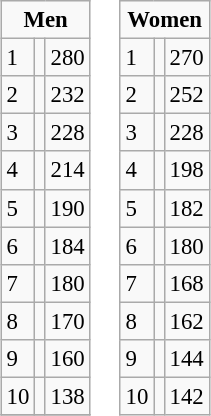<table>
<tr ---- valign="top">
<td><br><table class="wikitable" style="font-size: 95%">
<tr>
<td colspan="3" align="center"><strong>Men</strong></td>
</tr>
<tr>
<td>1</td>
<td align="left"></td>
<td>280</td>
</tr>
<tr>
<td>2</td>
<td align="left"></td>
<td>232</td>
</tr>
<tr>
<td>3</td>
<td align="left"></td>
<td>228</td>
</tr>
<tr>
<td>4</td>
<td align="left"></td>
<td>214</td>
</tr>
<tr>
<td>5</td>
<td align="left"></td>
<td>190</td>
</tr>
<tr>
<td>6</td>
<td align="left"></td>
<td>184</td>
</tr>
<tr>
<td>7</td>
<td align="left"></td>
<td>180</td>
</tr>
<tr>
<td>8</td>
<td align="left"></td>
<td>170</td>
</tr>
<tr>
<td>9</td>
<td align="left"></td>
<td>160</td>
</tr>
<tr>
<td>10</td>
<td align="left"></td>
<td>138</td>
</tr>
<tr>
</tr>
</table>
</td>
<td><br><table class="wikitable" style="font-size: 95%">
<tr>
<td colspan="3" align="center"><strong>Women</strong></td>
</tr>
<tr>
<td>1</td>
<td align="left"></td>
<td>270</td>
</tr>
<tr>
<td>2</td>
<td align="left"></td>
<td>252</td>
</tr>
<tr>
<td>3</td>
<td align="left"></td>
<td>228</td>
</tr>
<tr>
<td>4</td>
<td align="left"></td>
<td>198</td>
</tr>
<tr>
<td>5</td>
<td align="left"></td>
<td>182</td>
</tr>
<tr>
<td>6</td>
<td align="left"></td>
<td>180</td>
</tr>
<tr>
<td>7</td>
<td align="left"></td>
<td>168</td>
</tr>
<tr>
<td>8</td>
<td align="left"></td>
<td>162</td>
</tr>
<tr>
<td>9</td>
<td align="left"></td>
<td>144</td>
</tr>
<tr>
<td>10</td>
<td align="left"></td>
<td>142</td>
</tr>
</table>
</td>
<td></td>
</tr>
</table>
